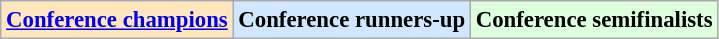<table class="wikitable" style="font-size:95%">
<tr>
<td align="center" bgcolor="FFE6BD"><strong><a href='#'>Conference champions</a></strong></td>
<td align="center" bgcolor="D0E7FF"><strong>Conference runners-up</strong></td>
<td align="center" bgcolor="#DDFFDD"><strong>Conference semifinalists</strong></td>
</tr>
</table>
